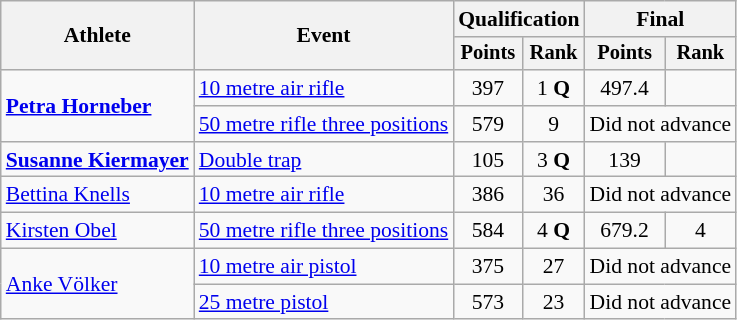<table class="wikitable" style="font-size:90%">
<tr>
<th rowspan="2">Athlete</th>
<th rowspan="2">Event</th>
<th colspan=2>Qualification</th>
<th colspan=2>Final</th>
</tr>
<tr style="font-size:95%">
<th>Points</th>
<th>Rank</th>
<th>Points</th>
<th>Rank</th>
</tr>
<tr align=center>
<td align=left rowspan=2><strong><a href='#'>Petra Horneber</a></strong></td>
<td align=left><a href='#'>10 metre air rifle</a></td>
<td>397</td>
<td>1 <strong>Q</strong></td>
<td>497.4</td>
<td></td>
</tr>
<tr align=center>
<td align=left><a href='#'>50 metre rifle three positions</a></td>
<td>579</td>
<td>9</td>
<td colspan=2>Did not advance</td>
</tr>
<tr align=center>
<td align=left><strong><a href='#'>Susanne Kiermayer</a></strong></td>
<td align=left><a href='#'>Double trap</a></td>
<td>105</td>
<td>3 <strong>Q</strong></td>
<td>139</td>
<td></td>
</tr>
<tr align=center>
<td align=left><a href='#'>Bettina Knells</a></td>
<td align=left><a href='#'>10 metre air rifle</a></td>
<td>386</td>
<td>36</td>
<td colspan=2>Did not advance</td>
</tr>
<tr align=center>
<td align=left><a href='#'>Kirsten Obel</a></td>
<td align=left><a href='#'>50 metre rifle three positions</a></td>
<td>584</td>
<td>4 <strong>Q</strong></td>
<td>679.2</td>
<td>4</td>
</tr>
<tr align=center>
<td align=left rowspan=2><a href='#'>Anke Völker</a></td>
<td align=left><a href='#'>10 metre air pistol</a></td>
<td>375</td>
<td>27</td>
<td colspan=2>Did not advance</td>
</tr>
<tr align=center>
<td align=left><a href='#'>25 metre pistol</a></td>
<td>573</td>
<td>23</td>
<td colspan=2>Did not advance</td>
</tr>
</table>
